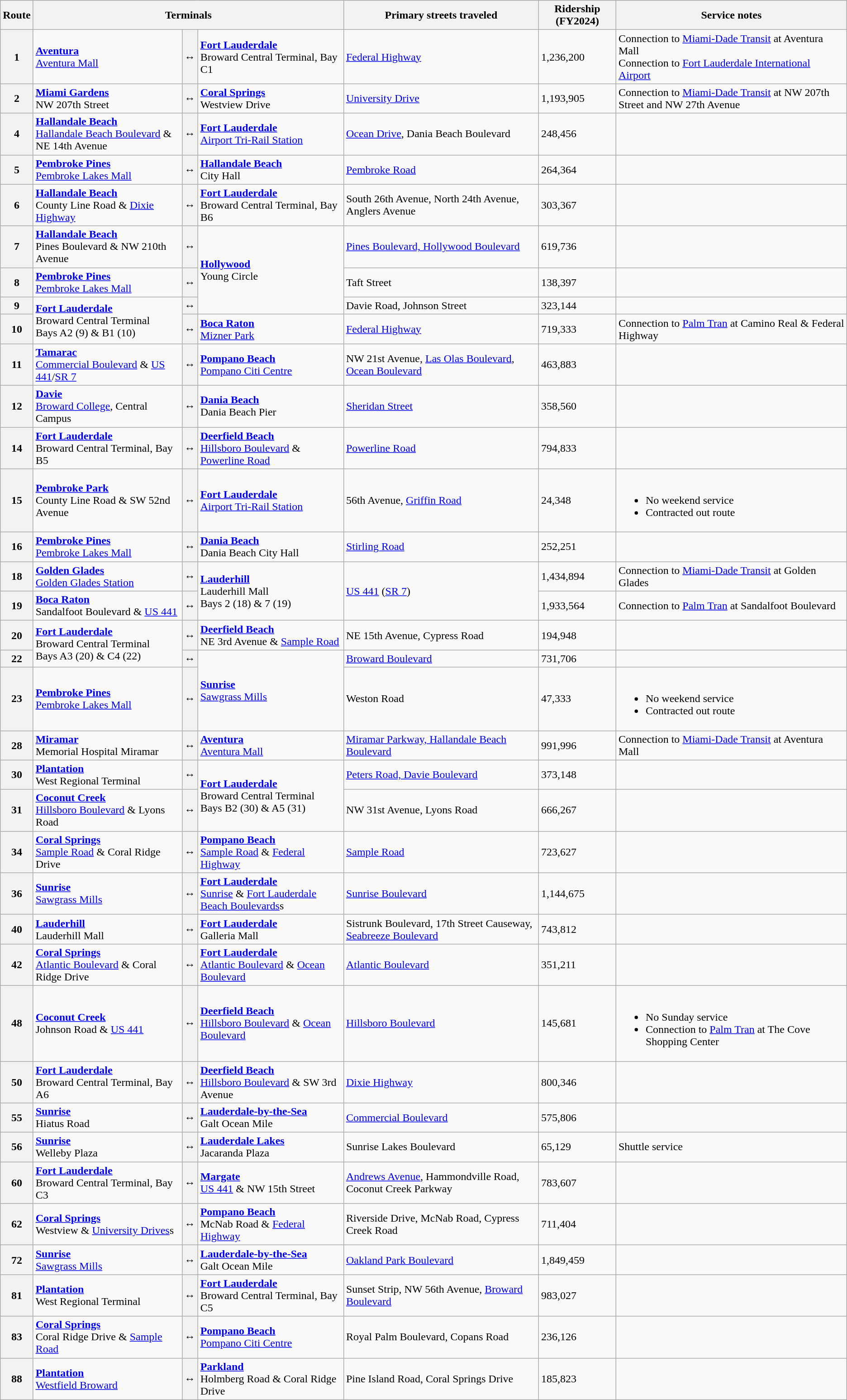<table class="wikitable sortable">
<tr>
<th>Route</th>
<th colspan=3>Terminals</th>
<th>Primary streets traveled</th>
<th>Ridership (FY2024) </th>
<th>Service notes</th>
</tr>
<tr>
<th>1</th>
<td><strong><a href='#'>Aventura</a></strong><br><a href='#'>Aventura Mall</a></td>
<th><span>↔</span></th>
<td><strong><a href='#'>Fort Lauderdale</a></strong><br>Broward Central Terminal, Bay C1</td>
<td><a href='#'>Federal Highway</a></td>
<td>1,236,200</td>
<td>Connection to <a href='#'>Miami-Dade Transit</a> at Aventura Mall<br>Connection to <a href='#'>Fort Lauderdale International Airport</a></td>
</tr>
<tr>
<th>2</th>
<td><strong><a href='#'>Miami Gardens</a></strong><br>NW 207th Street</td>
<th><span>↔</span></th>
<td><strong><a href='#'>Coral Springs</a></strong><br>Westview Drive</td>
<td><a href='#'>University Drive</a></td>
<td>1,193,905</td>
<td>Connection to <a href='#'>Miami-Dade Transit</a> at NW 207th Street and NW 27th Avenue</td>
</tr>
<tr>
<th>4</th>
<td><strong><a href='#'>Hallandale Beach</a></strong><br><a href='#'>Hallandale Beach Boulevard</a> & NE 14th Avenue</td>
<th><span>↔</span></th>
<td><strong><a href='#'>Fort Lauderdale</a></strong><br><a href='#'>Airport Tri-Rail Station</a></td>
<td><a href='#'>Ocean Drive</a>, Dania Beach Boulevard</td>
<td>248,456</td>
<td></td>
</tr>
<tr>
<th>5</th>
<td><strong><a href='#'>Pembroke Pines</a></strong><br><a href='#'>Pembroke Lakes Mall</a></td>
<th><span>↔</span></th>
<td><strong><a href='#'>Hallandale Beach</a></strong><br>City Hall</td>
<td><a href='#'>Pembroke Road</a></td>
<td>264,364</td>
<td></td>
</tr>
<tr>
<th>6</th>
<td><strong><a href='#'>Hallandale Beach</a></strong><br>County Line Road & <a href='#'>Dixie Highway</a></td>
<th><span>↔</span></th>
<td><strong><a href='#'>Fort Lauderdale</a></strong><br>Broward Central Terminal, Bay B6</td>
<td>South 26th Avenue, North 24th Avenue, Anglers Avenue</td>
<td>303,367</td>
<td></td>
</tr>
<tr>
<th>7</th>
<td><strong><a href='#'>Hallandale Beach</a></strong><br>Pines Boulevard & NW 210th Avenue</td>
<th><span>↔</span></th>
<td rowspan=3><strong><a href='#'>Hollywood</a></strong><br>Young Circle</td>
<td><a href='#'>Pines Boulevard, Hollywood Boulevard</a></td>
<td>619,736</td>
<td></td>
</tr>
<tr>
<th>8</th>
<td><strong><a href='#'>Pembroke Pines</a></strong><br><a href='#'>Pembroke Lakes Mall</a></td>
<th><span>↔</span></th>
<td>Taft Street</td>
<td>138,397</td>
<td></td>
</tr>
<tr>
<th>9</th>
<td rowspan=2><strong><a href='#'>Fort Lauderdale</a></strong><br>Broward Central Terminal<br>Bays A2 (9) & B1 (10)</td>
<th><span>↔</span></th>
<td>Davie Road, Johnson Street</td>
<td>323,144</td>
<td></td>
</tr>
<tr>
<th>10</th>
<th><span>↔</span></th>
<td><strong><a href='#'>Boca Raton</a></strong><br><a href='#'>Mizner Park</a></td>
<td><a href='#'>Federal Highway</a></td>
<td>719,333</td>
<td>Connection to <a href='#'>Palm Tran</a> at Camino Real & Federal Highway</td>
</tr>
<tr>
<th>11</th>
<td><strong><a href='#'>Tamarac</a></strong><br><a href='#'>Commercial Boulevard</a> & <a href='#'>US 441</a>/<a href='#'>SR 7</a></td>
<th><span>↔</span></th>
<td><strong><a href='#'>Pompano Beach</a></strong><br><a href='#'>Pompano Citi Centre</a></td>
<td>NW 21st Avenue, <a href='#'>Las Olas Boulevard</a>, <a href='#'>Ocean Boulevard</a></td>
<td>463,883</td>
<td></td>
</tr>
<tr>
<th>12</th>
<td><strong><a href='#'>Davie</a></strong><br><a href='#'>Broward College</a>, Central Campus</td>
<th><span>↔</span></th>
<td><strong><a href='#'>Dania Beach</a></strong><br>Dania Beach Pier</td>
<td><a href='#'>Sheridan Street</a></td>
<td>358,560</td>
<td></td>
</tr>
<tr>
<th>14</th>
<td><strong><a href='#'>Fort Lauderdale</a></strong><br>Broward Central Terminal, Bay B5</td>
<th><span>↔</span></th>
<td><strong><a href='#'>Deerfield Beach</a></strong><br><a href='#'>Hillsboro Boulevard</a> & <a href='#'>Powerline Road</a></td>
<td><a href='#'>Powerline Road</a></td>
<td>794,833</td>
<td></td>
</tr>
<tr>
<th>15</th>
<td><strong><a href='#'>Pembroke Park</a></strong><br>County Line Road & SW 52nd Avenue</td>
<th><span>↔</span></th>
<td><strong><a href='#'>Fort Lauderdale</a></strong><br><a href='#'>Airport Tri-Rail Station</a></td>
<td>56th Avenue, <a href='#'>Griffin Road</a></td>
<td>24,348</td>
<td><br><ul><li>No weekend service</li><li>Contracted out route</li></ul></td>
</tr>
<tr>
<th>16</th>
<td><strong><a href='#'>Pembroke Pines</a></strong><br><a href='#'>Pembroke Lakes Mall</a></td>
<th><span>↔</span></th>
<td><strong><a href='#'>Dania Beach</a></strong><br>Dania Beach City Hall</td>
<td><a href='#'>Stirling Road</a></td>
<td>252,251</td>
<td></td>
</tr>
<tr>
<th>18</th>
<td><strong><a href='#'>Golden Glades</a></strong><br><a href='#'>Golden Glades Station</a></td>
<th><span>↔</span></th>
<td rowspan=2><strong><a href='#'>Lauderhill</a></strong><br>Lauderhill Mall<br>Bays 2 (18) & 7 (19)</td>
<td rowspan=2><a href='#'>US 441</a> (<a href='#'>SR 7</a>)</td>
<td>1,434,894</td>
<td>Connection to <a href='#'>Miami-Dade Transit</a> at Golden Glades</td>
</tr>
<tr>
<th>19</th>
<td><strong><a href='#'>Boca Raton</a></strong><br>Sandalfoot Boulevard & <a href='#'>US 441</a></td>
<th><span>↔</span></th>
<td>1,933,564</td>
<td>Connection to <a href='#'>Palm Tran</a> at Sandalfoot Boulevard</td>
</tr>
<tr>
<th>20</th>
<td rowspan=2><strong><a href='#'>Fort Lauderdale</a></strong><br>Broward Central Terminal<br>Bays A3 (20) & C4 (22)</td>
<th><span>↔</span></th>
<td><strong><a href='#'>Deerfield Beach</a></strong><br>NE 3rd Avenue & <a href='#'>Sample Road</a></td>
<td>NE 15th Avenue, Cypress Road</td>
<td>194,948</td>
<td></td>
</tr>
<tr>
<th>22</th>
<th><span>↔</span></th>
<td rowspan=2><strong><a href='#'>Sunrise</a></strong><br><a href='#'>Sawgrass Mills</a></td>
<td><a href='#'>Broward Boulevard</a></td>
<td>731,706</td>
<td></td>
</tr>
<tr>
<th>23</th>
<td><strong><a href='#'>Pembroke Pines</a></strong><br><a href='#'>Pembroke Lakes Mall</a></td>
<th><span>↔</span></th>
<td>Weston Road</td>
<td>47,333</td>
<td><br><ul><li>No weekend service</li><li>Contracted out route</li></ul></td>
</tr>
<tr>
<th>28</th>
<td><strong><a href='#'>Miramar</a></strong><br>Memorial Hospital Miramar</td>
<th><span>↔</span></th>
<td><strong><a href='#'>Aventura</a></strong><br><a href='#'>Aventura Mall</a></td>
<td><a href='#'>Miramar Parkway, Hallandale Beach Boulevard</a></td>
<td>991,996</td>
<td>Connection to <a href='#'>Miami-Dade Transit</a> at Aventura Mall</td>
</tr>
<tr>
<th>30</th>
<td><strong><a href='#'>Plantation</a></strong><br>West Regional Terminal</td>
<th><span>↔</span></th>
<td rowspan=2><strong><a href='#'>Fort Lauderdale</a></strong><br>Broward Central Terminal<br>Bays B2 (30) & A5 (31)</td>
<td><a href='#'>Peters Road, Davie Boulevard</a></td>
<td>373,148</td>
<td></td>
</tr>
<tr>
<th>31</th>
<td><strong><a href='#'>Coconut Creek</a></strong><br><a href='#'>Hillsboro Boulevard</a> & Lyons Road</td>
<th><span>↔</span></th>
<td>NW 31st Avenue, Lyons Road</td>
<td>666,267</td>
<td></td>
</tr>
<tr>
<th>34</th>
<td><strong><a href='#'>Coral Springs</a></strong><br><a href='#'>Sample Road</a> & Coral Ridge Drive</td>
<th><span>↔</span></th>
<td><strong><a href='#'>Pompano Beach</a></strong><br><a href='#'>Sample Road</a> & <a href='#'>Federal Highway</a></td>
<td><a href='#'>Sample Road</a></td>
<td>723,627</td>
<td></td>
</tr>
<tr>
<th>36</th>
<td><strong><a href='#'>Sunrise</a></strong><br><a href='#'>Sawgrass Mills</a></td>
<th><span>↔</span></th>
<td><strong><a href='#'>Fort Lauderdale</a></strong><br><a href='#'>Sunrise</a> & <a href='#'>Fort Lauderdale Beach Boulevards</a>s</td>
<td><a href='#'>Sunrise Boulevard</a></td>
<td>1,144,675</td>
<td></td>
</tr>
<tr>
<th>40</th>
<td><strong><a href='#'>Lauderhill</a></strong><br>Lauderhill Mall</td>
<th><span>↔</span></th>
<td><strong><a href='#'>Fort Lauderdale</a></strong><br>Galleria Mall</td>
<td>Sistrunk Boulevard, 17th Street Causeway, <a href='#'>Seabreeze Boulevard</a></td>
<td>743,812</td>
<td></td>
</tr>
<tr>
<th>42</th>
<td><strong><a href='#'>Coral Springs</a></strong><br><a href='#'>Atlantic Boulevard</a> & Coral Ridge Drive</td>
<th><span>↔</span></th>
<td><strong><a href='#'>Fort Lauderdale</a></strong><br><a href='#'>Atlantic Boulevard</a> & <a href='#'>Ocean Boulevard</a></td>
<td><a href='#'>Atlantic Boulevard</a></td>
<td>351,211</td>
<td></td>
</tr>
<tr>
<th>48</th>
<td><strong><a href='#'>Coconut Creek</a></strong><br>Johnson Road & <a href='#'>US 441</a></td>
<th><span>↔</span></th>
<td><strong><a href='#'>Deerfield Beach</a></strong><br><a href='#'>Hillsboro Boulevard</a> & <a href='#'>Ocean Boulevard</a></td>
<td><a href='#'>Hillsboro Boulevard</a></td>
<td>145,681</td>
<td><br><ul><li>No Sunday service</li><li>Connection to <a href='#'>Palm Tran</a> at The Cove Shopping Center</li></ul></td>
</tr>
<tr>
<th>50</th>
<td><strong><a href='#'>Fort Lauderdale</a></strong><br>Broward Central Terminal, Bay A6</td>
<th><span>↔</span></th>
<td><strong><a href='#'>Deerfield Beach</a></strong><br><a href='#'>Hillsboro Boulevard</a> & SW 3rd Avenue</td>
<td><a href='#'>Dixie Highway</a></td>
<td>800,346</td>
<td></td>
</tr>
<tr>
<th>55</th>
<td><strong><a href='#'>Sunrise</a></strong><br>Hiatus Road</td>
<th><span>↔</span></th>
<td><strong><a href='#'>Lauderdale-by-the-Sea</a></strong><br>Galt Ocean Mile</td>
<td><a href='#'>Commercial Boulevard</a></td>
<td>575,806</td>
<td></td>
</tr>
<tr>
<th>56</th>
<td><strong><a href='#'>Sunrise</a></strong><br>Welleby Plaza</td>
<th><span>↔</span></th>
<td><strong><a href='#'>Lauderdale Lakes</a></strong><br>Jacaranda Plaza</td>
<td>Sunrise Lakes Boulevard</td>
<td>65,129</td>
<td>Shuttle service</td>
</tr>
<tr>
<th>60</th>
<td><strong><a href='#'>Fort Lauderdale</a></strong><br>Broward Central Terminal, Bay C3</td>
<th><span>↔</span></th>
<td><strong><a href='#'>Margate</a></strong><br><a href='#'>US 441</a> & NW 15th Street</td>
<td><a href='#'>Andrews Avenue</a>, Hammondville Road, Coconut Creek Parkway</td>
<td>783,607</td>
<td></td>
</tr>
<tr>
<th>62</th>
<td><strong><a href='#'>Coral Springs</a></strong><br>Westview & <a href='#'>University Drives</a>s</td>
<th><span>↔</span></th>
<td><strong><a href='#'>Pompano Beach</a></strong><br>McNab Road & <a href='#'>Federal Highway</a></td>
<td>Riverside Drive, McNab Road, Cypress Creek Road</td>
<td>711,404</td>
<td></td>
</tr>
<tr>
<th>72</th>
<td><strong><a href='#'>Sunrise</a></strong><br><a href='#'>Sawgrass Mills</a></td>
<th><span>↔</span></th>
<td><strong><a href='#'>Lauderdale-by-the-Sea</a></strong><br>Galt Ocean Mile</td>
<td><a href='#'>Oakland Park Boulevard</a></td>
<td>1,849,459</td>
<td></td>
</tr>
<tr>
<th>81</th>
<td><strong><a href='#'>Plantation</a></strong><br>West Regional Terminal</td>
<th><span>↔</span></th>
<td><strong><a href='#'>Fort Lauderdale</a></strong><br>Broward Central Terminal, Bay C5</td>
<td>Sunset Strip, NW 56th Avenue, <a href='#'>Broward Boulevard</a></td>
<td>983,027</td>
<td></td>
</tr>
<tr>
<th>83</th>
<td><strong><a href='#'>Coral Springs</a></strong><br>Coral Ridge Drive & <a href='#'>Sample Road</a></td>
<th><span>↔</span></th>
<td><strong><a href='#'>Pompano Beach</a></strong><br><a href='#'>Pompano Citi Centre</a></td>
<td>Royal Palm Boulevard, Copans Road</td>
<td>236,126</td>
<td></td>
</tr>
<tr>
<th>88</th>
<td><strong><a href='#'>Plantation</a></strong><br><a href='#'>Westfield Broward</a></td>
<th><span>↔</span></th>
<td><strong><a href='#'>Parkland</a></strong><br>Holmberg Road & Coral Ridge Drive</td>
<td>Pine Island Road, Coral Springs Drive</td>
<td>185,823</td>
<td></td>
</tr>
</table>
